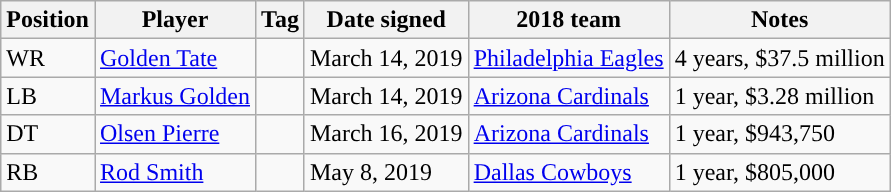<table class="wikitable">
<tr>
<th>Position</th>
<th>Player</th>
<th>Tag</th>
<th>Date signed</th>
<th>2018 team</th>
<th>Notes</th>
</tr>
<tr>
<td>WR</td>
<td><a href='#'>Golden Tate</a></td>
<td></td>
<td>March 14, 2019</td>
<td><a href='#'>Philadelphia Eagles</a></td>
<td>4 years, $37.5 million</td>
</tr>
<tr>
<td>LB</td>
<td><a href='#'>Markus Golden</a></td>
<td></td>
<td>March 14, 2019</td>
<td><a href='#'>Arizona Cardinals</a></td>
<td>1 year, $3.28 million</td>
</tr>
<tr>
<td>DT</td>
<td><a href='#'>Olsen Pierre</a></td>
<td></td>
<td>March 16, 2019</td>
<td><a href='#'>Arizona Cardinals</a></td>
<td>1 year, $943,750</td>
</tr>
<tr>
<td>RB</td>
<td><a href='#'>Rod Smith</a></td>
<td></td>
<td>May 8, 2019</td>
<td><a href='#'>Dallas Cowboys</a></td>
<td>1 year, $805,000</td>
</tr>
</table>
